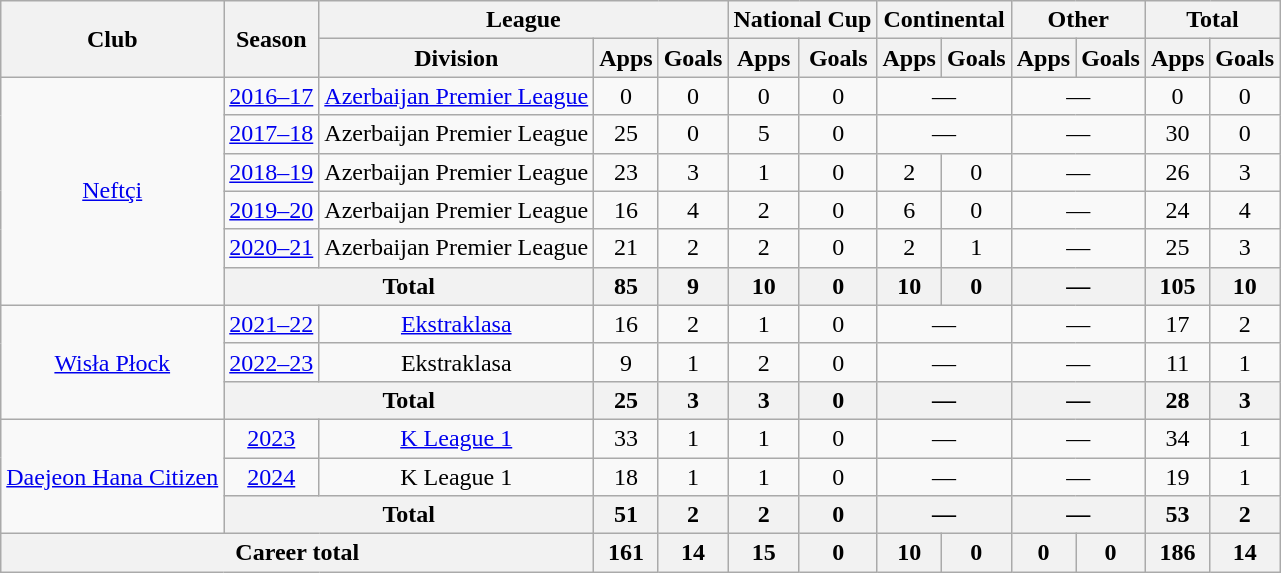<table class="wikitable" style="text-align:center">
<tr>
<th rowspan="2">Club</th>
<th rowspan="2">Season</th>
<th colspan="3">League</th>
<th colspan="2">National Cup</th>
<th colspan="2">Continental</th>
<th colspan="2">Other</th>
<th colspan="2">Total</th>
</tr>
<tr>
<th>Division</th>
<th>Apps</th>
<th>Goals</th>
<th>Apps</th>
<th>Goals</th>
<th>Apps</th>
<th>Goals</th>
<th>Apps</th>
<th>Goals</th>
<th>Apps</th>
<th>Goals</th>
</tr>
<tr>
<td rowspan="6"><a href='#'>Neftçi</a></td>
<td><a href='#'>2016–17</a></td>
<td><a href='#'>Azerbaijan Premier League</a></td>
<td>0</td>
<td>0</td>
<td>0</td>
<td>0</td>
<td colspan="2">—</td>
<td colspan="2">—</td>
<td>0</td>
<td>0</td>
</tr>
<tr>
<td><a href='#'>2017–18</a></td>
<td>Azerbaijan Premier League</td>
<td>25</td>
<td>0</td>
<td>5</td>
<td>0</td>
<td colspan="2">—</td>
<td colspan="2">—</td>
<td>30</td>
<td>0</td>
</tr>
<tr>
<td><a href='#'>2018–19</a></td>
<td>Azerbaijan Premier League</td>
<td>23</td>
<td>3</td>
<td>1</td>
<td>0</td>
<td>2</td>
<td>0</td>
<td colspan="2">—</td>
<td>26</td>
<td>3</td>
</tr>
<tr>
<td><a href='#'>2019–20</a></td>
<td>Azerbaijan Premier League</td>
<td>16</td>
<td>4</td>
<td>2</td>
<td>0</td>
<td>6</td>
<td>0</td>
<td colspan="2">—</td>
<td>24</td>
<td>4</td>
</tr>
<tr>
<td><a href='#'>2020–21</a></td>
<td>Azerbaijan Premier League</td>
<td>21</td>
<td>2</td>
<td>2</td>
<td>0</td>
<td>2</td>
<td>1</td>
<td colspan="2">—</td>
<td>25</td>
<td>3</td>
</tr>
<tr>
<th colspan="2">Total</th>
<th>85</th>
<th>9</th>
<th>10</th>
<th>0</th>
<th>10</th>
<th>0</th>
<th colspan="2">—</th>
<th>105</th>
<th>10</th>
</tr>
<tr>
<td rowspan="3"><a href='#'>Wisła Płock</a></td>
<td><a href='#'>2021–22</a></td>
<td><a href='#'>Ekstraklasa</a></td>
<td>16</td>
<td>2</td>
<td>1</td>
<td>0</td>
<td colspan="2">—</td>
<td colspan="2">—</td>
<td>17</td>
<td>2</td>
</tr>
<tr>
<td><a href='#'>2022–23</a></td>
<td>Ekstraklasa</td>
<td>9</td>
<td>1</td>
<td>2</td>
<td>0</td>
<td colspan="2">—</td>
<td colspan="2">—</td>
<td>11</td>
<td>1</td>
</tr>
<tr>
<th colspan="2">Total</th>
<th>25</th>
<th>3</th>
<th>3</th>
<th>0</th>
<th colspan="2">—</th>
<th colspan="2">—</th>
<th>28</th>
<th>3</th>
</tr>
<tr>
<td rowspan="3"><a href='#'>Daejeon Hana Citizen</a></td>
<td><a href='#'>2023</a></td>
<td><a href='#'>K League 1</a></td>
<td>33</td>
<td>1</td>
<td>1</td>
<td>0</td>
<td colspan="2">—</td>
<td colspan="2">—</td>
<td>34</td>
<td>1</td>
</tr>
<tr>
<td><a href='#'>2024</a></td>
<td>K League 1</td>
<td>18</td>
<td>1</td>
<td>1</td>
<td>0</td>
<td colspan="2">—</td>
<td colspan="2">—</td>
<td>19</td>
<td>1</td>
</tr>
<tr>
<th colspan="2">Total</th>
<th>51</th>
<th>2</th>
<th>2</th>
<th>0</th>
<th colspan="2">—</th>
<th colspan="2">—</th>
<th>53</th>
<th>2</th>
</tr>
<tr>
<th colspan="3">Career total</th>
<th>161</th>
<th>14</th>
<th>15</th>
<th>0</th>
<th>10</th>
<th>0</th>
<th>0</th>
<th>0</th>
<th>186</th>
<th>14</th>
</tr>
</table>
